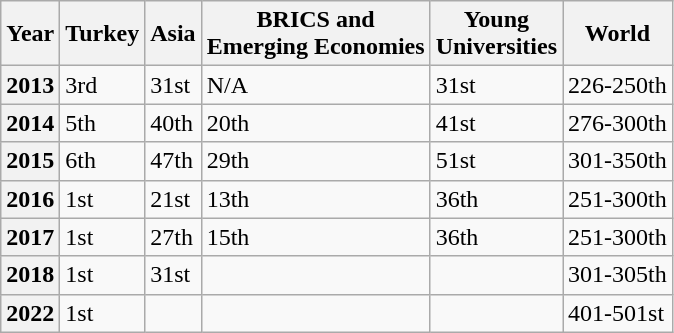<table class="wikitable sortable">
<tr>
<th>Year</th>
<th>Turkey</th>
<th>Asia</th>
<th>BRICS and<br>Emerging Economies</th>
<th>Young<br>Universities</th>
<th>World</th>
</tr>
<tr>
<th>2013</th>
<td>3rd</td>
<td>31st</td>
<td>N/A</td>
<td>31st</td>
<td>226-250th</td>
</tr>
<tr>
<th>2014</th>
<td>5th</td>
<td>40th</td>
<td>20th</td>
<td>41st</td>
<td>276-300th</td>
</tr>
<tr>
<th>2015</th>
<td>6th</td>
<td>47th</td>
<td>29th</td>
<td>51st</td>
<td>301-350th</td>
</tr>
<tr>
<th>2016</th>
<td>1st</td>
<td>21st</td>
<td>13th</td>
<td>36th</td>
<td>251-300th</td>
</tr>
<tr>
<th>2017</th>
<td>1st</td>
<td>27th</td>
<td>15th</td>
<td>36th</td>
<td>251-300th</td>
</tr>
<tr>
<th>2018</th>
<td>1st</td>
<td>31st</td>
<td></td>
<td></td>
<td>301-305th</td>
</tr>
<tr>
<th>2022</th>
<td>1st</td>
<td></td>
<td></td>
<td></td>
<td>401-501st</td>
</tr>
</table>
